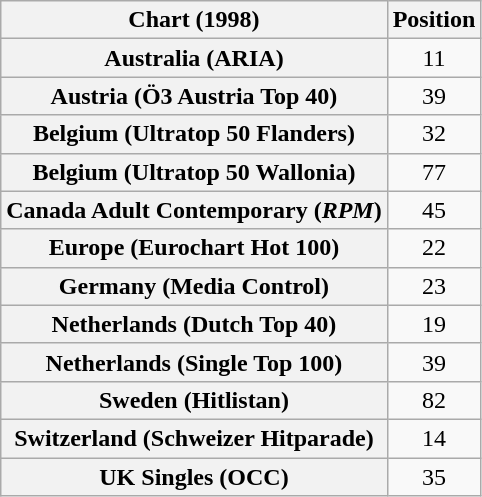<table class="wikitable sortable plainrowheaders" style="text-align:center">
<tr>
<th>Chart (1998)</th>
<th>Position</th>
</tr>
<tr>
<th scope="row">Australia (ARIA)</th>
<td>11</td>
</tr>
<tr>
<th scope="row">Austria (Ö3 Austria Top 40)</th>
<td>39</td>
</tr>
<tr>
<th scope="row">Belgium (Ultratop 50 Flanders)</th>
<td>32</td>
</tr>
<tr>
<th scope="row">Belgium (Ultratop 50 Wallonia)</th>
<td>77</td>
</tr>
<tr>
<th scope="row">Canada Adult Contemporary (<em>RPM</em>)</th>
<td>45</td>
</tr>
<tr>
<th scope="row">Europe (Eurochart Hot 100)</th>
<td>22</td>
</tr>
<tr>
<th scope="row">Germany (Media Control)</th>
<td>23</td>
</tr>
<tr>
<th scope="row">Netherlands (Dutch Top 40)</th>
<td>19</td>
</tr>
<tr>
<th scope="row">Netherlands (Single Top 100)</th>
<td>39</td>
</tr>
<tr>
<th scope="row">Sweden (Hitlistan)</th>
<td>82</td>
</tr>
<tr>
<th scope="row">Switzerland (Schweizer Hitparade)</th>
<td>14</td>
</tr>
<tr>
<th scope="row">UK Singles (OCC)</th>
<td>35</td>
</tr>
</table>
